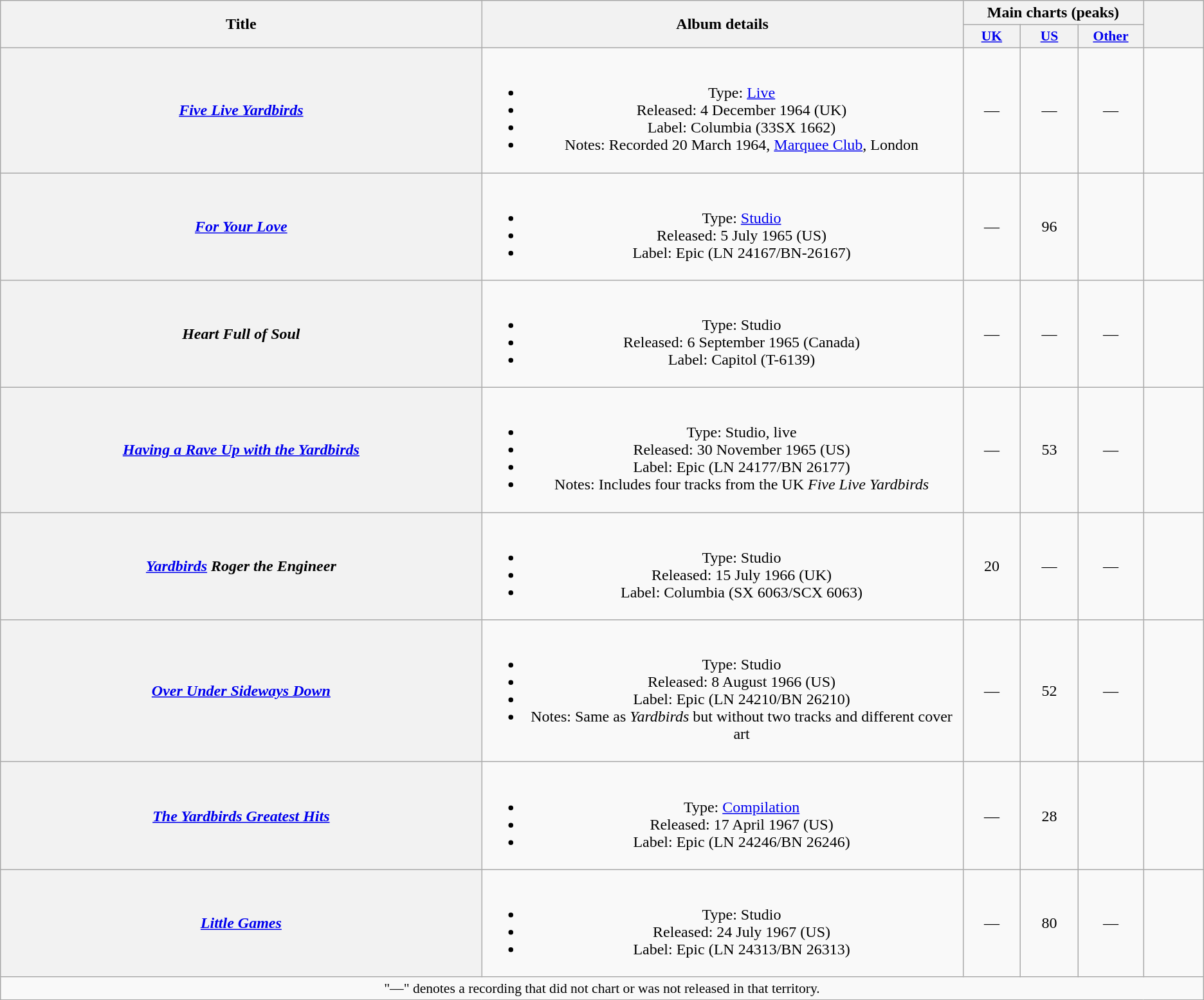<table class="wikitable plainrowheaders" style="text-align:center;">
<tr>
<th scope="col" rowspan="2" width=40%>Title</th>
<th scope="col" rowspan="2" width=40%>Album details</th>
<th scope="col" colspan="3" width=15%>Main charts (peaks)</th>
<th scope="col" rowspan="2" width=5%></th>
</tr>
<tr>
<th scope="col" style="width:2.2em;font-size:90%;"><a href='#'>UK</a><br></th>
<th scope="col" style="width:2.2em;font-size:90%;"><a href='#'>US</a><br></th>
<th scope="col" style="width:2.2em;font-size:90%;"><a href='#'>Other</a></th>
</tr>
<tr>
<th scope="row"><em><a href='#'>Five Live Yardbirds</a></em></th>
<td><br><ul><li>Type: <a href='#'>Live</a></li><li>Released: 4 December 1964 (UK)</li><li>Label: Columbia (33SX 1662)</li><li>Notes: Recorded 20 March 1964, <a href='#'>Marquee Club</a>, London</li></ul></td>
<td>—</td>
<td>—</td>
<td>—</td>
<td></td>
</tr>
<tr>
<th scope="row"><em><a href='#'>For Your Love</a></em></th>
<td><br><ul><li>Type: <a href='#'>Studio</a></li><li>Released: 5 July 1965 (US)</li><li>Label: Epic (LN 24167/BN-26167)</li></ul></td>
<td>—</td>
<td>96</td>
<td></td>
<td></td>
</tr>
<tr>
<th scope="row"><em>Heart Full of Soul</em></th>
<td><br><ul><li>Type: Studio</li><li>Released: 6 September 1965 (Canada)</li><li>Label: Capitol (T-6139)</li></ul></td>
<td>—</td>
<td>—</td>
<td>—</td>
<td></td>
</tr>
<tr>
<th scope="row"><em><a href='#'>Having a Rave Up with the Yardbirds</a></em></th>
<td><br><ul><li>Type: Studio, live</li><li>Released: 30 November 1965 (US)</li><li>Label: Epic (LN 24177/BN 26177)</li><li>Notes: Includes four tracks from the UK <em>Five Live Yardbirds</em></li></ul></td>
<td>—</td>
<td>53</td>
<td>—</td>
<td></td>
</tr>
<tr>
<th scope="row"><em><a href='#'>Yardbirds</a></em>  <em>Roger the Engineer</em></th>
<td><br><ul><li>Type: Studio</li><li>Released: 15 July 1966 (UK)</li><li>Label: Columbia (SX 6063/SCX 6063)</li></ul></td>
<td>20</td>
<td>—</td>
<td>—</td>
<td></td>
</tr>
<tr>
<th scope="row"><em><a href='#'>Over Under Sideways Down</a></em></th>
<td><br><ul><li>Type: Studio</li><li>Released: 8 August 1966 (US)</li><li>Label: Epic (LN 24210/BN 26210)</li><li>Notes: Same as <em>Yardbirds</em> but without two tracks and different cover art</li></ul></td>
<td>—</td>
<td>52</td>
<td>—</td>
<td></td>
</tr>
<tr>
<th scope="row"><em><a href='#'>The Yardbirds Greatest Hits</a></em></th>
<td><br><ul><li>Type: <a href='#'>Compilation</a></li><li>Released: 17 April 1967 (US)</li><li>Label: Epic (LN 24246/BN 26246)</li></ul></td>
<td>—</td>
<td>28</td>
<td></td>
<td></td>
</tr>
<tr>
<th scope="row"><em><a href='#'>Little Games</a></em></th>
<td><br><ul><li>Type: Studio</li><li>Released: 24 July 1967 (US)</li><li>Label: Epic (LN 24313/BN 26313)</li></ul></td>
<td>—</td>
<td>80</td>
<td>—</td>
<td></td>
</tr>
<tr>
<td colspan="6" style="font-size:90%">"—" denotes a recording that did not chart or was not released in that territory.</td>
</tr>
</table>
